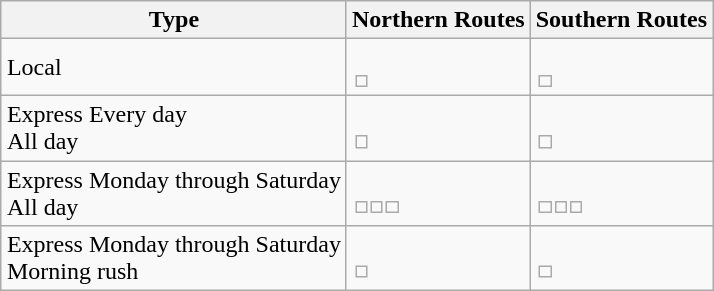<table class="wikitable" style="margin:1em auto;">
<tr>
<th>Type</th>
<th>Northern Routes</th>
<th>Southern Routes</th>
</tr>
<tr>
<td>Local</td>
<td><br><table style="border:0px;">
<tr>
<td></td>
</tr>
</table>
</td>
<td><br><table style="border:0px;">
<tr>
<td></td>
</tr>
</table>
</td>
</tr>
<tr>
<td>Express Every day<br>All day</td>
<td><br><table style="border:0px;">
<tr>
<td></td>
</tr>
</table>
</td>
<td><br><table style="border:0px;">
<tr>
<td></td>
</tr>
</table>
</td>
</tr>
<tr>
<td>Express Monday through Saturday<br>All day</td>
<td><br><table style="border:0px;">
<tr>
<td></td>
<td></td>
<td></td>
</tr>
</table>
</td>
<td><br><table style="border:0px;">
<tr>
<td></td>
<td></td>
<td></td>
</tr>
</table>
</td>
</tr>
<tr>
<td>Express Monday through Saturday<br>Morning rush</td>
<td><br><table style="border:0px;">
<tr>
<td></td>
</tr>
</table>
</td>
<td><br><table style="border:0px;">
<tr>
<td></td>
</tr>
</table>
</td>
</tr>
</table>
